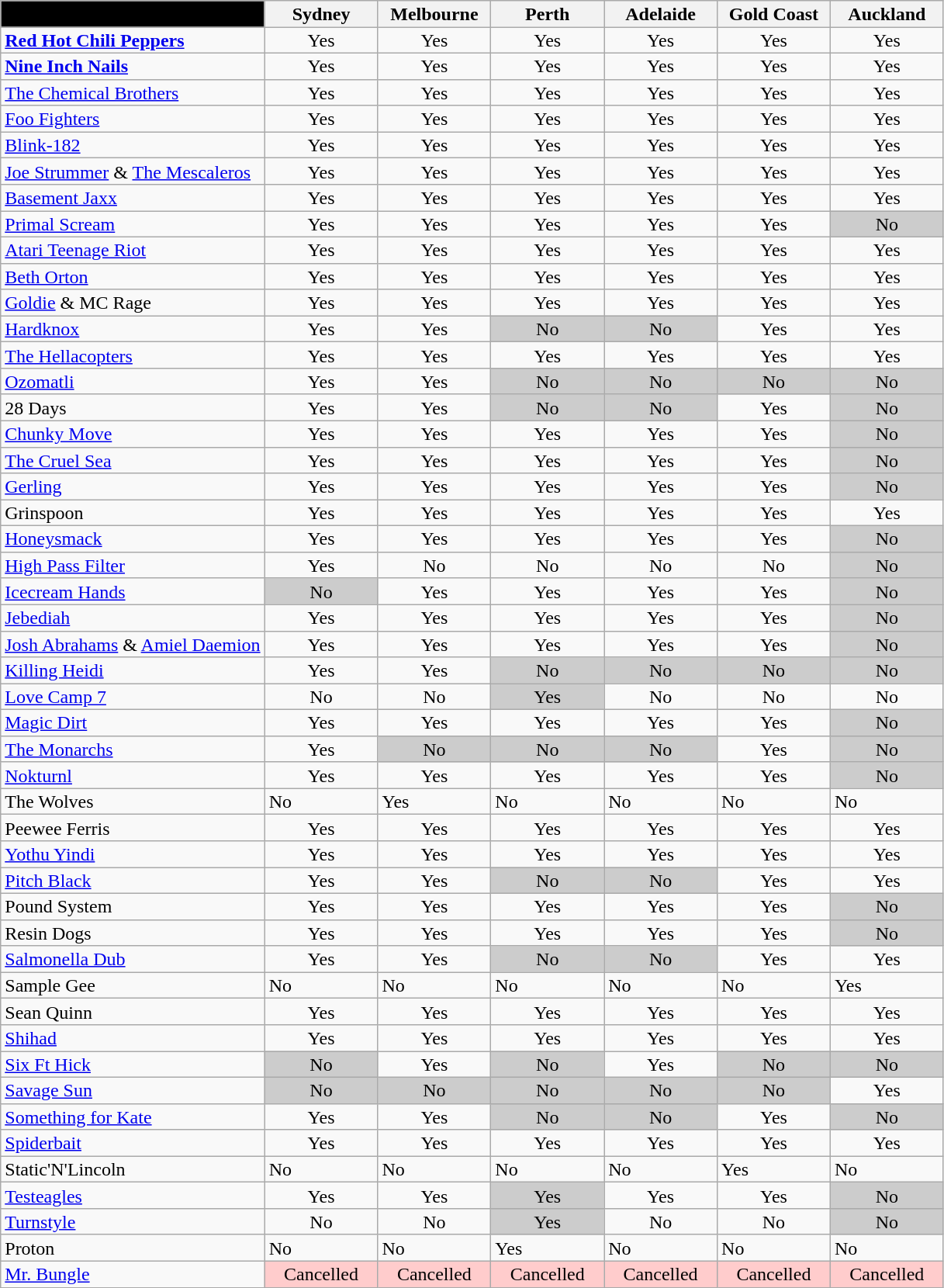<table class="wikitable sortable" style="line-height:0.95em;">
<tr>
<th style="background:#000; width:28%;"> </th>
<th width=12%>Sydney</th>
<th width=12%>Melbourne</th>
<th width=12%>Perth</th>
<th width=12%>Adelaide</th>
<th width=12%>Gold Coast</th>
<th width=12%>Auckland</th>
</tr>
<tr align=center>
<td align=left><strong><a href='#'>Red Hot Chili Peppers</a></strong></td>
<td>Yes</td>
<td>Yes</td>
<td>Yes</td>
<td>Yes</td>
<td>Yes</td>
<td>Yes</td>
</tr>
<tr align=center>
<td align=left><strong><a href='#'>Nine Inch Nails</a></strong></td>
<td>Yes</td>
<td>Yes</td>
<td>Yes</td>
<td>Yes</td>
<td>Yes</td>
<td>Yes</td>
</tr>
<tr align=center>
<td align=left><a href='#'>The Chemical Brothers</a></td>
<td>Yes</td>
<td>Yes</td>
<td>Yes</td>
<td>Yes</td>
<td>Yes</td>
<td>Yes</td>
</tr>
<tr align=center>
<td align=left><a href='#'>Foo Fighters</a></td>
<td>Yes</td>
<td>Yes</td>
<td>Yes</td>
<td>Yes</td>
<td>Yes</td>
<td>Yes</td>
</tr>
<tr align=center>
<td align=left><a href='#'>Blink-182</a></td>
<td>Yes</td>
<td>Yes</td>
<td>Yes</td>
<td>Yes</td>
<td>Yes</td>
<td>Yes</td>
</tr>
<tr align=center>
<td align=left><a href='#'>Joe Strummer</a> & <a href='#'>The Mescaleros</a></td>
<td>Yes</td>
<td>Yes</td>
<td>Yes</td>
<td>Yes</td>
<td>Yes</td>
<td>Yes</td>
</tr>
<tr align=center>
<td align=left><a href='#'>Basement Jaxx</a></td>
<td>Yes</td>
<td>Yes</td>
<td>Yes</td>
<td>Yes</td>
<td>Yes</td>
<td>Yes</td>
</tr>
<tr align=center>
<td align=left><a href='#'>Primal Scream</a></td>
<td>Yes</td>
<td>Yes</td>
<td>Yes</td>
<td>Yes</td>
<td>Yes</td>
<td style="background:#ccc;">No</td>
</tr>
<tr align=center>
<td align=left><a href='#'>Atari Teenage Riot</a></td>
<td>Yes</td>
<td>Yes</td>
<td>Yes</td>
<td>Yes</td>
<td>Yes</td>
<td>Yes</td>
</tr>
<tr align=center>
<td align=left><a href='#'>Beth Orton</a></td>
<td>Yes</td>
<td>Yes</td>
<td>Yes</td>
<td>Yes</td>
<td>Yes</td>
<td>Yes</td>
</tr>
<tr align=center>
<td align=left><a href='#'>Goldie</a> & MC Rage</td>
<td>Yes</td>
<td>Yes</td>
<td>Yes</td>
<td>Yes</td>
<td>Yes</td>
<td>Yes</td>
</tr>
<tr align=center>
<td align=left><a href='#'>Hardknox</a></td>
<td>Yes</td>
<td>Yes</td>
<td style="background:#ccc;">No</td>
<td style="background:#ccc;">No</td>
<td>Yes</td>
<td>Yes</td>
</tr>
<tr align=center>
<td align=left><a href='#'>The Hellacopters</a></td>
<td>Yes</td>
<td>Yes</td>
<td>Yes</td>
<td>Yes</td>
<td>Yes</td>
<td>Yes</td>
</tr>
<tr align=center>
<td align=left><a href='#'>Ozomatli</a></td>
<td>Yes</td>
<td>Yes</td>
<td style="background:#ccc;">No</td>
<td style="background:#ccc;">No</td>
<td style="background:#ccc;">No</td>
<td style="background:#ccc;">No</td>
</tr>
<tr align=center>
<td align=left>28 Days</td>
<td>Yes</td>
<td>Yes</td>
<td style="background:#ccc;">No</td>
<td style="background:#ccc;">No</td>
<td>Yes</td>
<td style="background:#ccc;">No</td>
</tr>
<tr align=center>
<td align=left><a href='#'>Chunky Move</a></td>
<td>Yes</td>
<td>Yes</td>
<td>Yes</td>
<td>Yes</td>
<td>Yes</td>
<td style="background:#ccc;">No</td>
</tr>
<tr align=center>
<td align=left><a href='#'>The Cruel Sea</a></td>
<td>Yes</td>
<td>Yes</td>
<td>Yes</td>
<td>Yes</td>
<td>Yes</td>
<td style="background:#ccc;">No</td>
</tr>
<tr align=center>
<td align=left><a href='#'>Gerling</a></td>
<td>Yes</td>
<td>Yes</td>
<td>Yes</td>
<td>Yes</td>
<td>Yes</td>
<td style="background:#ccc;">No</td>
</tr>
<tr align=center>
<td align=left>Grinspoon</td>
<td>Yes</td>
<td>Yes</td>
<td>Yes</td>
<td>Yes</td>
<td>Yes</td>
<td>Yes</td>
</tr>
<tr align=center>
<td align=left><a href='#'>Honeysmack</a></td>
<td>Yes</td>
<td>Yes</td>
<td>Yes</td>
<td>Yes</td>
<td>Yes</td>
<td style="background:#ccc;">No</td>
</tr>
<tr align=center>
<td align=left><a href='#'>High Pass Filter</a></td>
<td>Yes</td>
<td>No</td>
<td>No</td>
<td>No</td>
<td>No</td>
<td style="background:#ccc;">No</td>
</tr>
<tr align=center>
<td align=left><a href='#'>Icecream Hands</a></td>
<td style="background:#ccc;">No</td>
<td>Yes</td>
<td>Yes</td>
<td>Yes</td>
<td>Yes</td>
<td style="background:#ccc;">No</td>
</tr>
<tr align=center>
<td align=left><a href='#'>Jebediah</a></td>
<td>Yes</td>
<td>Yes</td>
<td>Yes</td>
<td>Yes</td>
<td>Yes</td>
<td style="background:#ccc;">No</td>
</tr>
<tr align=center>
<td align=left><a href='#'>Josh Abrahams</a> & <a href='#'>Amiel Daemion</a></td>
<td>Yes</td>
<td>Yes</td>
<td>Yes</td>
<td>Yes</td>
<td>Yes</td>
<td style="background:#ccc;">No</td>
</tr>
<tr align=center>
<td align=left><a href='#'>Killing Heidi</a></td>
<td>Yes</td>
<td>Yes</td>
<td style="background:#ccc;">No</td>
<td style="background:#ccc;">No</td>
<td style="background:#ccc;">No</td>
<td style="background:#ccc;">No</td>
</tr>
<tr align=center>
<td align=left><a href='#'>Love Camp 7</a></td>
<td>No</td>
<td>No</td>
<td style="background:#ccc;">Yes</td>
<td>No</td>
<td>No</td>
<td>No</td>
</tr>
<tr align=center>
<td align=left><a href='#'>Magic Dirt</a></td>
<td>Yes</td>
<td>Yes</td>
<td>Yes</td>
<td>Yes</td>
<td>Yes</td>
<td style="background:#ccc;">No</td>
</tr>
<tr align=center>
<td align=left><a href='#'>The Monarchs</a></td>
<td>Yes</td>
<td style="background:#ccc;">No</td>
<td style="background:#ccc;">No</td>
<td style="background:#ccc;">No</td>
<td>Yes</td>
<td style="background:#ccc;">No</td>
</tr>
<tr align=center>
<td align=left><a href='#'>Nokturnl</a></td>
<td>Yes</td>
<td>Yes</td>
<td>Yes</td>
<td>Yes</td>
<td>Yes</td>
<td style="background:#ccc;">No</td>
</tr>
<tr>
<td>The Wolves</td>
<td>No</td>
<td>Yes</td>
<td>No</td>
<td>No</td>
<td>No</td>
<td>No</td>
</tr>
<tr align=center>
<td align=left>Peewee Ferris</td>
<td>Yes</td>
<td>Yes</td>
<td>Yes</td>
<td>Yes</td>
<td>Yes</td>
<td>Yes</td>
</tr>
<tr align=center>
<td align=left><a href='#'>Yothu Yindi</a></td>
<td>Yes</td>
<td>Yes</td>
<td>Yes</td>
<td>Yes</td>
<td>Yes</td>
<td>Yes</td>
</tr>
<tr align=center>
<td align=left><a href='#'>Pitch Black</a></td>
<td>Yes</td>
<td>Yes</td>
<td style="background:#ccc;">No</td>
<td style="background:#ccc;">No</td>
<td>Yes</td>
<td>Yes</td>
</tr>
<tr align=center>
<td align=left>Pound System</td>
<td>Yes</td>
<td>Yes</td>
<td>Yes</td>
<td>Yes</td>
<td>Yes</td>
<td style="background:#ccc;">No</td>
</tr>
<tr align=center>
<td align=left>Resin Dogs</td>
<td>Yes</td>
<td>Yes</td>
<td>Yes</td>
<td>Yes</td>
<td>Yes</td>
<td style="background:#ccc;">No</td>
</tr>
<tr align=center>
<td align=left><a href='#'>Salmonella Dub</a></td>
<td>Yes</td>
<td>Yes</td>
<td style="background:#ccc;">No</td>
<td style="background:#ccc;">No</td>
<td>Yes</td>
<td>Yes</td>
</tr>
<tr>
<td>Sample Gee</td>
<td>No</td>
<td>No</td>
<td>No</td>
<td>No</td>
<td>No</td>
<td>Yes</td>
</tr>
<tr align=center>
<td align=left>Sean Quinn</td>
<td>Yes</td>
<td>Yes</td>
<td>Yes</td>
<td>Yes</td>
<td>Yes</td>
<td>Yes</td>
</tr>
<tr align=center>
<td align=left><a href='#'>Shihad</a></td>
<td>Yes</td>
<td>Yes</td>
<td>Yes</td>
<td>Yes</td>
<td>Yes</td>
<td>Yes</td>
</tr>
<tr align=center>
<td align=left><a href='#'>Six Ft Hick</a></td>
<td style="background:#ccc;">No</td>
<td>Yes</td>
<td style="background:#ccc;">No</td>
<td>Yes</td>
<td style="background:#ccc;">No</td>
<td style="background:#ccc;">No</td>
</tr>
<tr align=center>
<td align=left><a href='#'>Savage Sun</a></td>
<td style="background:#ccc;">No</td>
<td style="background:#ccc;">No</td>
<td style="background:#ccc;">No</td>
<td style="background:#ccc;">No</td>
<td style="background:#ccc;">No</td>
<td>Yes</td>
</tr>
<tr align=center>
<td align=left><a href='#'>Something for Kate</a></td>
<td>Yes</td>
<td>Yes</td>
<td style="background:#ccc;">No</td>
<td style="background:#ccc;">No</td>
<td>Yes</td>
<td style="background:#ccc;">No</td>
</tr>
<tr align=center>
<td align=left><a href='#'>Spiderbait</a></td>
<td>Yes</td>
<td>Yes</td>
<td>Yes</td>
<td>Yes</td>
<td>Yes</td>
<td>Yes</td>
</tr>
<tr>
<td>Static'N'Lincoln</td>
<td>No</td>
<td>No</td>
<td>No</td>
<td>No</td>
<td>Yes</td>
<td>No</td>
</tr>
<tr align=center>
<td align=left><a href='#'>Testeagles</a></td>
<td>Yes</td>
<td>Yes</td>
<td style="background:#ccc;">Yes</td>
<td>Yes</td>
<td>Yes</td>
<td style="background:#ccc;">No</td>
</tr>
<tr align=center>
<td align=left><a href='#'>Turnstyle</a></td>
<td>No</td>
<td>No</td>
<td style="background:#ccc;">Yes</td>
<td>No</td>
<td>No</td>
<td style="background:#ccc;">No</td>
</tr>
<tr>
<td>Proton</td>
<td>No</td>
<td>No</td>
<td>Yes</td>
<td>No</td>
<td>No</td>
<td>No</td>
</tr>
<tr align=center>
<td align=left><a href='#'>Mr. Bungle</a></td>
<td style="background:#fcc;">Cancelled</td>
<td style="background:#fcc;">Cancelled</td>
<td style="background:#fcc;">Cancelled</td>
<td style="background:#fcc;">Cancelled</td>
<td style="background:#fcc;">Cancelled</td>
<td style="background:#fcc;">Cancelled</td>
</tr>
</table>
